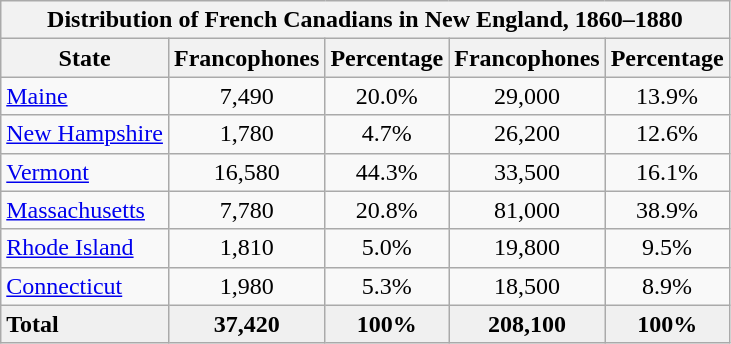<table class=wikitable style="text-align:center">
<tr>
<th colspan = 6>Distribution of French Canadians in New England, 1860–1880</th>
</tr>
<tr>
<th>State</th>
<th>Francophones</th>
<th>Percentage</th>
<th>Francophones</th>
<th>Percentage</th>
</tr>
<tr>
<td style="text-align:left"><a href='#'>Maine</a></td>
<td>7,490</td>
<td>20.0%</td>
<td>29,000</td>
<td>13.9%</td>
</tr>
<tr>
<td style="text-align:left"><a href='#'>New Hampshire</a></td>
<td>1,780</td>
<td>4.7%</td>
<td>26,200</td>
<td>12.6%</td>
</tr>
<tr>
<td style="text-align:left"><a href='#'>Vermont</a></td>
<td>16,580</td>
<td>44.3%</td>
<td>33,500</td>
<td>16.1%</td>
</tr>
<tr>
<td style="text-align:left"><a href='#'>Massachusetts</a></td>
<td>7,780</td>
<td>20.8%</td>
<td>81,000</td>
<td>38.9%</td>
</tr>
<tr>
<td style="text-align:left"><a href='#'>Rhode Island</a></td>
<td>1,810</td>
<td>5.0%</td>
<td>19,800</td>
<td>9.5%</td>
</tr>
<tr>
<td style="text-align:left"><a href='#'>Connecticut</a></td>
<td>1,980</td>
<td>5.3%</td>
<td>18,500</td>
<td>8.9%</td>
</tr>
<tr style="font-weight:bold; background-color:#f0f0f0">
<td style="text-align:left">Total</td>
<td>37,420</td>
<td>100%</td>
<td>208,100</td>
<td>100%</td>
</tr>
</table>
